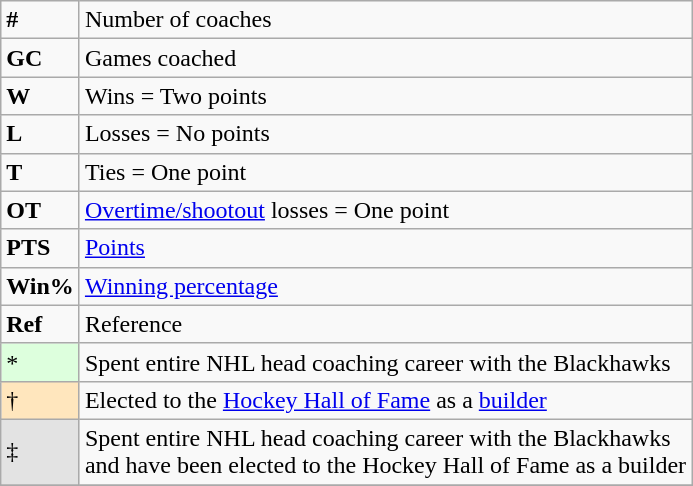<table class="wikitable">
<tr>
<td><strong>#</strong></td>
<td>Number of coaches</td>
</tr>
<tr>
<td><strong>GC</strong></td>
<td>Games coached</td>
</tr>
<tr>
<td><strong>W</strong></td>
<td>Wins = Two points</td>
</tr>
<tr>
<td><strong>L</strong></td>
<td>Losses = No points</td>
</tr>
<tr>
<td><strong>T</strong></td>
<td>Ties = One point</td>
</tr>
<tr>
<td><strong>OT</strong></td>
<td><a href='#'>Overtime/shootout</a> losses = One point</td>
</tr>
<tr>
<td><strong>PTS</strong></td>
<td><a href='#'>Points</a></td>
</tr>
<tr>
<td><strong>Win%</strong></td>
<td><a href='#'>Winning percentage</a></td>
</tr>
<tr>
<td><strong>Ref</strong></td>
<td>Reference</td>
</tr>
<tr>
<td style="background-color:#ddffdd">*</td>
<td>Spent entire NHL head coaching career with the Blackhawks</td>
</tr>
<tr>
<td style="background-color:#FFE6BD">†</td>
<td>Elected to the <a href='#'>Hockey Hall of Fame</a> as a <a href='#'>builder</a></td>
</tr>
<tr>
<td style="background-color:#e3e3e3">‡</td>
<td>Spent entire NHL head coaching career with the Blackhawks<br>and have been elected to the Hockey Hall of Fame as a builder</td>
</tr>
<tr>
</tr>
</table>
